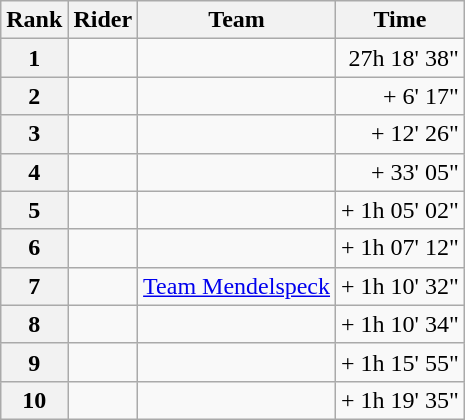<table class="wikitable">
<tr>
<th scope="col">Rank</th>
<th scope="col">Rider</th>
<th scope="col">Team</th>
<th scope="col">Time</th>
</tr>
<tr>
<th scope="row">1</th>
<td> </td>
<td></td>
<td style="text-align:right;">27h 18' 38"</td>
</tr>
<tr>
<th scope="row">2</th>
<td></td>
<td></td>
<td style="text-align:right;">+ 6' 17"</td>
</tr>
<tr>
<th scope="row">3</th>
<td></td>
<td></td>
<td style="text-align:right;">+ 12' 26"</td>
</tr>
<tr>
<th scope="row">4</th>
<td></td>
<td></td>
<td style="text-align:right;">+ 33' 05"</td>
</tr>
<tr>
<th scope="row">5</th>
<td></td>
<td></td>
<td style="text-align:right;">+ 1h 05' 02"</td>
</tr>
<tr>
<th scope="row">6</th>
<td></td>
<td></td>
<td style="text-align:right;">+ 1h 07' 12"</td>
</tr>
<tr>
<th scope="row">7</th>
<td></td>
<td><a href='#'>Team Mendelspeck</a></td>
<td style="text-align:right;">+ 1h 10' 32"</td>
</tr>
<tr>
<th scope="row">8</th>
<td></td>
<td></td>
<td style="text-align:right;">+ 1h 10' 34"</td>
</tr>
<tr>
<th scope="row">9</th>
<td></td>
<td></td>
<td style="text-align:right;">+ 1h 15' 55"</td>
</tr>
<tr>
<th scope="row">10</th>
<td></td>
<td></td>
<td style="text-align:right;">+ 1h 19' 35"</td>
</tr>
</table>
